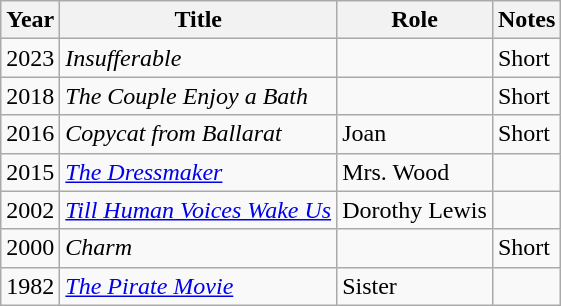<table class="wikitable">
<tr>
<th>Year</th>
<th>Title</th>
<th>Role</th>
<th>Notes</th>
</tr>
<tr>
<td>2023</td>
<td><em>Insufferable</em></td>
<td></td>
<td>Short</td>
</tr>
<tr>
<td>2018</td>
<td><em>The Couple Enjoy a Bath</em></td>
<td></td>
<td>Short</td>
</tr>
<tr>
<td>2016</td>
<td><em>Copycat from Ballarat</em></td>
<td>Joan</td>
<td>Short</td>
</tr>
<tr>
<td>2015</td>
<td><em><a href='#'>The Dressmaker</a></em></td>
<td>Mrs. Wood</td>
<td></td>
</tr>
<tr>
<td>2002</td>
<td><em><a href='#'>Till Human Voices Wake Us</a></em></td>
<td>Dorothy Lewis</td>
<td></td>
</tr>
<tr>
<td>2000</td>
<td><em>Charm</em></td>
<td></td>
<td>Short</td>
</tr>
<tr>
<td>1982</td>
<td><em><a href='#'>The Pirate Movie</a></em></td>
<td>Sister</td>
<td></td>
</tr>
</table>
